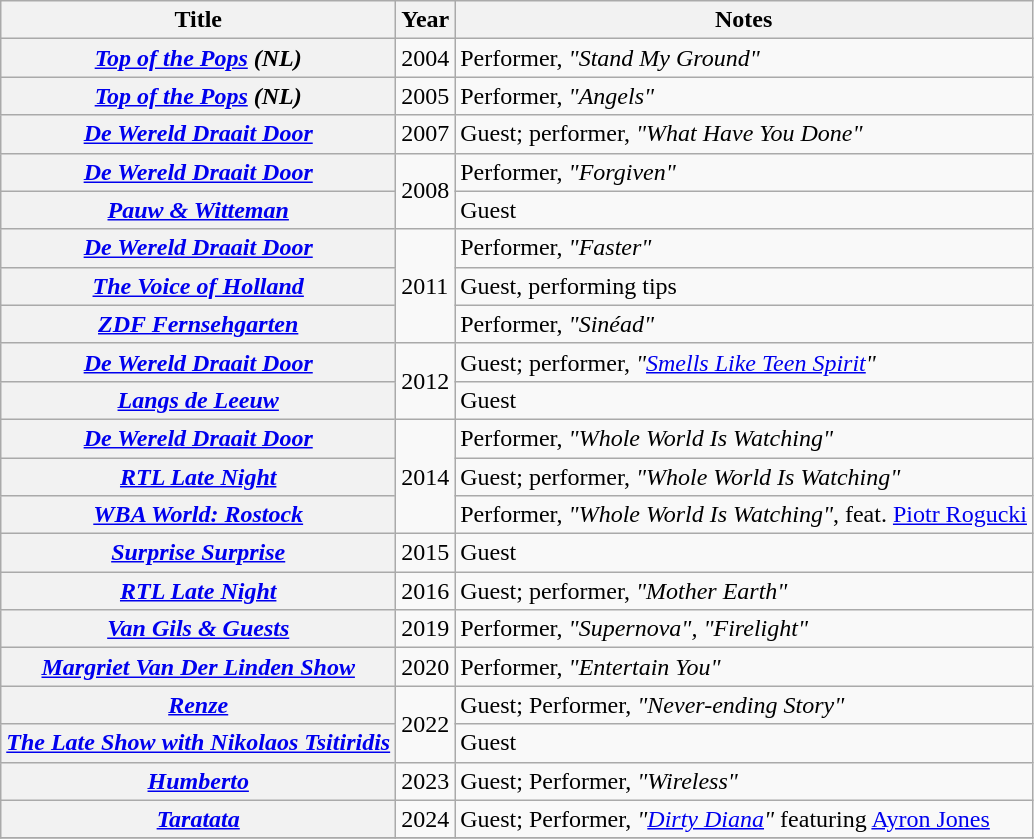<table class="wikitable sortable plainrowheaders">
<tr>
<th scope="col">Title</th>
<th scope="col">Year</th>
<th scope="col" class="unsortable">Notes</th>
</tr>
<tr>
<th scope="row"><em><a href='#'>Top of the Pops</a> (NL)</em></th>
<td>2004</td>
<td>Performer, <em>"Stand My Ground"</em></td>
</tr>
<tr>
<th scope="row"><em><a href='#'>Top of the Pops</a> (NL)</em></th>
<td>2005</td>
<td>Performer, <em>"Angels"</em></td>
</tr>
<tr>
<th scope="row"><em><a href='#'>De Wereld Draait Door</a></em></th>
<td>2007</td>
<td>Guest; performer, <em>"What Have You Done"</em></td>
</tr>
<tr>
<th scope="row"><em><a href='#'>De Wereld Draait Door</a></em></th>
<td rowspan="2">2008</td>
<td>Performer, <em>"Forgiven"</em></td>
</tr>
<tr>
<th scope="row"><em><a href='#'>Pauw & Witteman</a></em></th>
<td>Guest</td>
</tr>
<tr>
<th scope="row"><em><a href='#'>De Wereld Draait Door</a></em></th>
<td rowspan="3">2011</td>
<td>Performer, <em>"Faster"</em></td>
</tr>
<tr>
<th scope="row"><em><a href='#'>The Voice of Holland</a></em></th>
<td>Guest, performing tips</td>
</tr>
<tr>
<th scope="row"><em><a href='#'>ZDF Fernsehgarten</a></em></th>
<td>Performer, <em>"Sinéad"</em></td>
</tr>
<tr>
<th scope="row"><em><a href='#'>De Wereld Draait Door</a></em></th>
<td rowspan="2">2012</td>
<td>Guest; performer, <em>"<a href='#'>Smells Like Teen Spirit</a>"</em></td>
</tr>
<tr>
<th scope="row"><em><a href='#'>Langs de Leeuw</a></em></th>
<td>Guest</td>
</tr>
<tr>
<th scope="row"><em><a href='#'>De Wereld Draait Door</a></em></th>
<td rowspan="3">2014</td>
<td>Performer, <em>"Whole World Is Watching"</em></td>
</tr>
<tr>
<th scope="row"><em><a href='#'>RTL Late Night</a></em></th>
<td>Guest; performer, <em>"Whole World Is Watching"</em></td>
</tr>
<tr>
<th scope="row"><em><a href='#'>WBA World: Rostock</a></em></th>
<td>Performer, <em>"Whole World Is Watching"</em>, feat. <a href='#'>Piotr Rogucki</a></td>
</tr>
<tr>
<th scope="row"><em><a href='#'>Surprise Surprise</a></em></th>
<td>2015</td>
<td>Guest</td>
</tr>
<tr>
<th scope="row"><em><a href='#'>RTL Late Night</a></em></th>
<td>2016</td>
<td>Guest; performer, <em>"Mother Earth"</em></td>
</tr>
<tr>
<th scope="row"><em><a href='#'>Van Gils & Guests</a></em></th>
<td>2019</td>
<td>Performer, <em>"Supernova", "Firelight"</em></td>
</tr>
<tr>
<th scope="row"><em><a href='#'>Margriet Van Der Linden Show</a></em></th>
<td>2020</td>
<td>Performer, <em>"Entertain You"</em></td>
</tr>
<tr>
<th scope="row"><em><a href='#'>Renze</a></em></th>
<td rowspan="2">2022</td>
<td>Guest; Performer, <em>"Never-ending Story"</em></td>
</tr>
<tr>
<th scope="row"><em><a href='#'>The Late Show with Nikolaos Tsitiridis</a></em></th>
<td>Guest</td>
</tr>
<tr>
<th scope="row"><em><a href='#'>Humberto</a></em></th>
<td>2023</td>
<td>Guest; Performer, <em>"Wireless"</em></td>
</tr>
<tr>
<th scope="row"><em><a href='#'>Taratata</a></em></th>
<td>2024</td>
<td>Guest; Performer, <em>"<a href='#'>Dirty Diana</a>"</em> featuring <a href='#'>Ayron Jones</a></td>
</tr>
<tr>
</tr>
</table>
